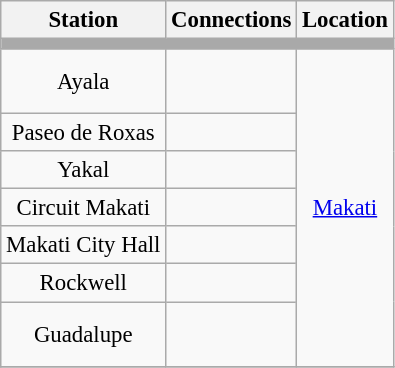<table class="wikitable" style="text-align:center; font-size:95%;">
<tr>
<th>Station</th>
<th>Connections</th>
<th>Location</th>
</tr>
<tr style = "background:#a9a9a9; height: 2pt">
<td colspan="5"></td>
</tr>
<tr>
<td>Ayala</td>
<td style="text-align: left"><br><br></td>
<td rowspan="7"><a href='#'>Makati</a></td>
</tr>
<tr>
<td>Paseo de Roxas</td>
<td style="text-align: left"> </td>
</tr>
<tr>
<td>Yakal</td>
<td style="text-align: left"> </td>
</tr>
<tr>
<td>Circuit Makati</td>
<td style="text-align: left"></td>
</tr>
<tr>
<td>Makati City Hall</td>
<td style="text-align: left"></td>
</tr>
<tr>
<td>Rockwell</td>
<td style="text-align: left"></td>
</tr>
<tr>
<td>Guadalupe</td>
<td style="text-align: left"><br><br></td>
</tr>
<tr>
</tr>
</table>
